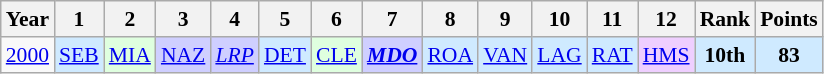<table class="wikitable" style="text-align:center; font-size:90%">
<tr>
<th>Year</th>
<th>1</th>
<th>2</th>
<th>3</th>
<th>4</th>
<th>5</th>
<th>6</th>
<th>7</th>
<th>8</th>
<th>9</th>
<th>10</th>
<th>11</th>
<th>12</th>
<th>Rank</th>
<th>Points</th>
</tr>
<tr>
<td><a href='#'>2000</a></td>
<td style="background:#CFEAFF;"><a href='#'>SEB</a><br></td>
<td style="background:#DFFFDF;"><a href='#'>MIA</a><br></td>
<td style="background:#CFCFFF;"><a href='#'>NAZ</a><br></td>
<td style="background:#CFCFFF;"><em><a href='#'>LRP</a></em><br></td>
<td style="background:#CFEAFF;"><a href='#'>DET</a><br></td>
<td style="background:#DFFFDF;"><a href='#'>CLE</a><br></td>
<td style="background:#CFCFFF;"><strong><em><a href='#'>MDO</a></em></strong><br></td>
<td style="background:#CFEAFF;"><a href='#'>ROA</a><br></td>
<td style="background:#CFEAFF;"><a href='#'>VAN</a><br></td>
<td style="background:#CFEAFF;"><a href='#'>LAG</a><br></td>
<td style="background:#CFEAFF;"><a href='#'>RAT</a><br></td>
<td style="background:#EFCFFF;"><a href='#'>HMS</a><br></td>
<td style="background:#CFEAFF;"><strong>10th</strong></td>
<td style="background:#CFEAFF;"><strong>83</strong></td>
</tr>
</table>
